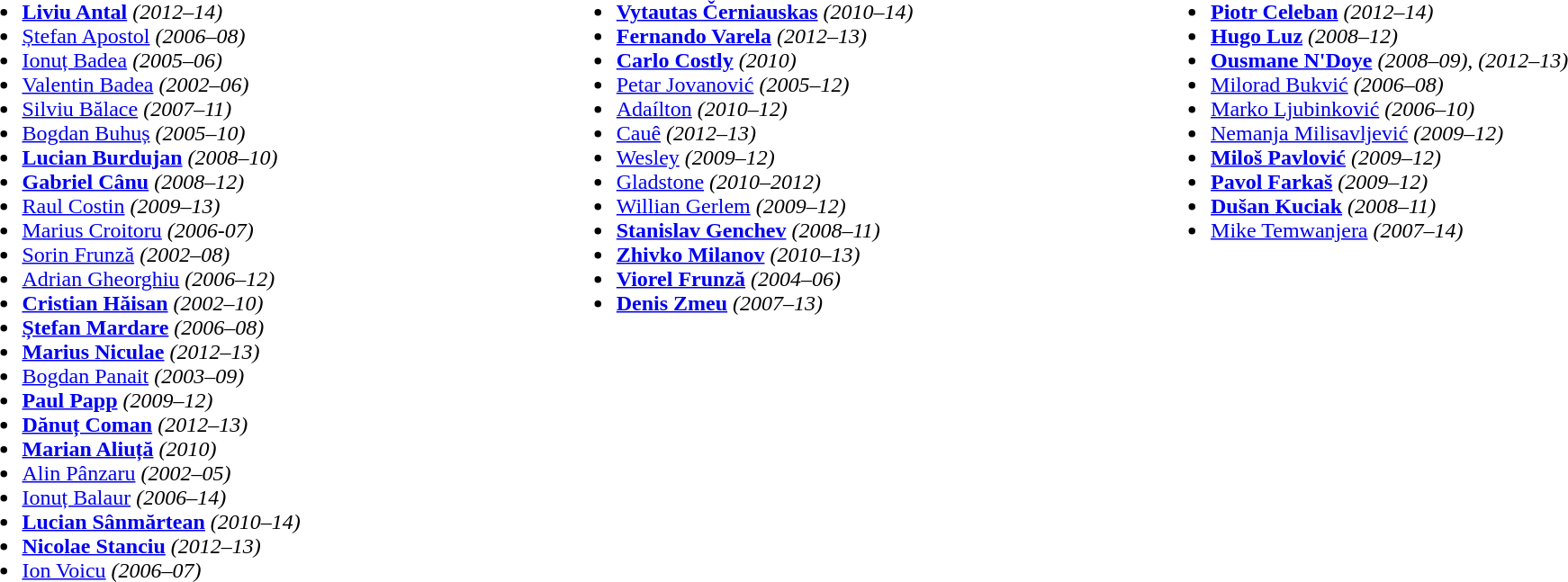<table>
<tr>
<td valign="top" align="left" width="35%"><br><ul><li> <strong><a href='#'>Liviu Antal</a></strong> <em>(2012–14)</em></li><li> <a href='#'>Ștefan Apostol</a> <em>(2006–08)</em></li><li> <a href='#'>Ionuț Badea</a> <em>(2005–06)</em></li><li> <a href='#'>Valentin Badea</a> <em>(2002–06)</em></li><li> <a href='#'>Silviu Bălace</a> <em>(2007–11)</em></li><li> <a href='#'>Bogdan Buhuș</a> <em>(2005–10)</em></li><li> <strong><a href='#'>Lucian Burdujan</a></strong> <em>(2008–10)</em></li><li> <strong><a href='#'>Gabriel Cânu</a></strong> <em>(2008–12)</em></li><li> <a href='#'>Raul Costin</a> <em>(2009–13)</em></li><li> <a href='#'>Marius Croitoru</a> <em>(2006-07)</em></li><li> <a href='#'>Sorin Frunză</a> <em>(2002–08)</em></li><li> <a href='#'>Adrian Gheorghiu</a> <em>(2006–12)</em></li><li> <strong><a href='#'>Cristian Hăisan</a></strong> <em>(2002–10)</em></li><li> <strong><a href='#'>Ștefan Mardare</a></strong> <em>(2006–08)</em></li><li> <strong><a href='#'>Marius Niculae</a></strong> <em>(2012–13)</em></li><li> <a href='#'>Bogdan Panait</a> <em>(2003–09)</em></li><li> <strong><a href='#'>Paul Papp</a></strong> <em>(2009–12)</em></li><li> <strong><a href='#'>Dănuț Coman</a></strong> <em>(2012–13)</em></li><li> <strong><a href='#'>Marian Aliuță</a></strong> <em>(2010)</em></li><li> <a href='#'>Alin Pânzaru</a> <em>(2002–05)</em></li><li> <a href='#'>Ionuț Balaur</a> <em>(2006–14)</em></li><li> <strong><a href='#'>Lucian Sânmărtean</a></strong> <em>(2010–14)</em></li><li> <strong><a href='#'>Nicolae Stanciu</a></strong> <em>(2012–13)</em></li><li> <a href='#'>Ion Voicu</a> <em>(2006–07)</em></li></ul></td>
<td valign="top" align="left" width="35%"><br><ul><li> <strong><a href='#'>Vytautas Černiauskas</a></strong> <em>(2010–14)</em></li><li> <strong><a href='#'>Fernando Varela</a></strong> <em>(2012–13)</em></li><li> <strong><a href='#'>Carlo Costly</a></strong> <em>(2010)</em></li><li> <a href='#'>Petar Jovanović</a> <em>(2005–12)</em></li><li> <a href='#'>Adaílton</a> <em>(2010–12)</em></li><li> <a href='#'>Cauê</a> <em>(2012–13)</em></li><li> <a href='#'>Wesley</a> <em>(2009–12)</em></li><li> <a href='#'>Gladstone</a> <em>(2010–2012)</em></li><li> <a href='#'>Willian Gerlem</a> <em>(2009–12)</em></li><li> <strong><a href='#'>Stanislav Genchev</a></strong> <em>(2008–11)</em></li><li> <strong><a href='#'>Zhivko Milanov</a></strong> <em>(2010–13)</em></li><li> <strong><a href='#'>Viorel Frunză</a></strong> <em>(2004–06)</em></li><li> <strong><a href='#'>Denis Zmeu</a></strong> <em>(2007–13)</em></li></ul></td>
<td valign="top" align="left" width="45%"><br><ul><li> <strong><a href='#'>Piotr Celeban</a></strong> <em>(2012–14)</em></li><li> <strong><a href='#'>Hugo Luz</a></strong> <em>(2008–12)</em></li><li> <strong><a href='#'>Ousmane N'Doye</a></strong> <em>(2008–09), (2012–13)</em></li><li> <a href='#'>Milorad Bukvić</a> <em>(2006–08)</em></li><li> <a href='#'>Marko Ljubinković</a> <em>(2006–10)</em></li><li> <a href='#'>Nemanja Milisavljević</a> <em>(2009–12)</em></li><li> <strong><a href='#'>Miloš Pavlović</a></strong> <em>(2009–12)</em></li><li> <strong><a href='#'>Pavol Farkaš</a></strong> <em>(2009–12)</em></li><li> <strong><a href='#'>Dušan Kuciak</a></strong> <em>(2008–11)</em></li><li> <a href='#'>Mike Temwanjera</a> <em>(2007–14)</em></li></ul></td>
<td valign="top" align="left" width="35%"></td>
</tr>
</table>
